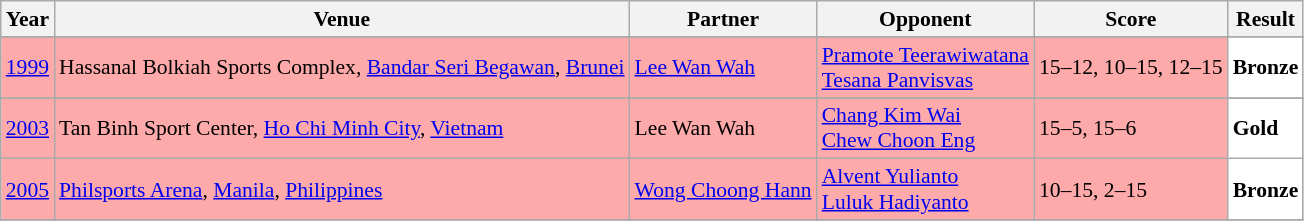<table class="sortable wikitable" style="font-size: 90%;">
<tr>
<th>Year</th>
<th>Venue</th>
<th>Partner</th>
<th>Opponent</th>
<th>Score</th>
<th>Result</th>
</tr>
<tr>
</tr>
<tr style="background:#FFAAAA">
<td align="center"><a href='#'>1999</a></td>
<td align="left">Hassanal Bolkiah Sports Complex, <a href='#'>Bandar Seri Begawan</a>, <a href='#'>Brunei</a></td>
<td align="left"> <a href='#'>Lee Wan Wah</a></td>
<td align="left"> <a href='#'>Pramote Teerawiwatana</a><br> <a href='#'>Tesana Panvisvas</a></td>
<td align="left">15–12, 10–15, 12–15</td>
<td style="text-align:left; background:white"> <strong>Bronze</strong></td>
</tr>
<tr>
</tr>
<tr style="background:#FFAAAA">
<td align="center"><a href='#'>2003</a></td>
<td align="left">Tan Binh Sport Center, <a href='#'>Ho Chi Minh City</a>, <a href='#'>Vietnam</a></td>
<td align="left"> Lee Wan Wah</td>
<td align="left"> <a href='#'>Chang Kim Wai</a><br> <a href='#'>Chew Choon Eng</a></td>
<td align="left">15–5, 15–6</td>
<td style="text-align:left; background:white"> <strong>Gold</strong></td>
</tr>
<tr style="background:#FFAAAA">
<td align="center"><a href='#'>2005</a></td>
<td align="left"><a href='#'>Philsports Arena</a>, <a href='#'>Manila</a>, <a href='#'>Philippines</a></td>
<td align="left"> <a href='#'>Wong Choong Hann</a></td>
<td align="left"> <a href='#'>Alvent Yulianto</a><br> <a href='#'>Luluk Hadiyanto</a></td>
<td align="left">10–15, 2–15</td>
<td style="text-align:left; background:white"> <strong>Bronze</strong></td>
</tr>
<tr>
</tr>
</table>
